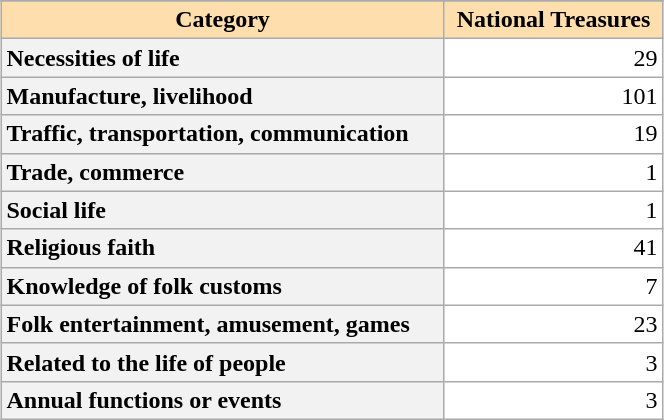<table class="wikitable" style="width:35%; text-align:center; background:#fff; margin-left: auto; margin-right: auto;">
<tr>
</tr>
<tr>
<th scope="col" style="background:#ffdead;">Category</th>
<th scope="col" style="background:#ffdead;">National Treasures</th>
</tr>
<tr>
<th scope="row" style="text-align:left;">Necessities of life</th>
<td style="text-align:right;">29</td>
</tr>
<tr>
<th scope="row" style="text-align:left;">Manufacture, livelihood</th>
<td style="text-align:right;">101</td>
</tr>
<tr>
<th scope="row" style="text-align:left;">Traffic, transportation, communication</th>
<td style="text-align:right;">19</td>
</tr>
<tr>
<th scope="row" style="text-align:left;">Trade, commerce</th>
<td style="text-align:right;">1</td>
</tr>
<tr>
<th scope="row" style="text-align:left;">Social life</th>
<td style="text-align:right;">1</td>
</tr>
<tr>
<th scope="row" style="text-align:left;">Religious faith</th>
<td style="text-align:right;">41</td>
</tr>
<tr>
<th scope="row" style="text-align:left;">Knowledge of folk customs</th>
<td style="text-align:right;">7</td>
</tr>
<tr>
<th scope="row" style="text-align:left;">Folk entertainment, amusement, games</th>
<td style="text-align:right;">23</td>
</tr>
<tr>
<th scope="row" style="text-align:left;">Related to the life of people</th>
<td style="text-align:right;">3</td>
</tr>
<tr>
<th scope="row" style="text-align:left;">Annual functions or events</th>
<td style="text-align:right;">3</td>
</tr>
</table>
